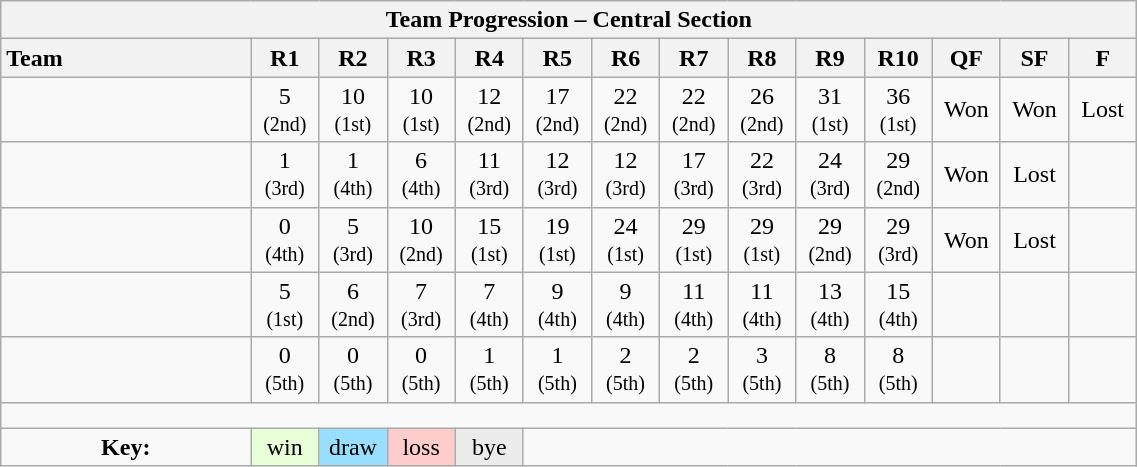<table class="wikitable collapsible" style="text-align:center; font-size:100%; width:60%;">
<tr>
<th colspan="100%" cellpadding="0" cellspacing="0">Team Progression – Central Section</th>
</tr>
<tr>
<th style="text-align:left; width:22%;">Team</th>
<th style="width:6%;">R1</th>
<th style="width:6%;">R2</th>
<th style="width:6%;">R3</th>
<th style="width:6%;">R4</th>
<th style="width:6%;">R5</th>
<th style="width:6%;">R6</th>
<th style="width:6%;">R7</th>
<th style="width:6%;">R8</th>
<th style="width:6%;">R9</th>
<th style="width:6%;">R10</th>
<th style="width:6%;">QF</th>
<th style="width:6%;">SF</th>
<th style="width:6%;">F</th>
</tr>
<tr>
<td style="text-align:left;"></td>
<td>5 <br> <small>(2nd)</small></td>
<td>10 <br> <small>(1st)</small></td>
<td>10 <br> <small>(1st)</small></td>
<td>12 <br> <small>(2nd)</small></td>
<td>17 <br> <small>(2nd)</small></td>
<td>22 <br> <small>(2nd)</small></td>
<td>22 <br> <small>(2nd)</small></td>
<td>26 <br> <small>(2nd)</small></td>
<td>31 <br> <small>(1st)</small></td>
<td>36 <br> <small>(1st)</small></td>
<td>Won</td>
<td>Won</td>
<td>Lost</td>
</tr>
<tr>
<td style="text-align:left;"></td>
<td>1 <br> <small>(3rd)</small></td>
<td>1 <br> <small>(4th)</small></td>
<td>6 <br> <small>(4th)</small></td>
<td>11 <br> <small>(3rd)</small></td>
<td>12 <br> <small>(3rd)</small></td>
<td>12 <br> <small>(3rd)</small></td>
<td>17 <br> <small>(3rd)</small></td>
<td>22 <br> <small>(3rd)</small></td>
<td>24 <br> <small>(3rd)</small></td>
<td>29 <br> <small>(2nd)</small></td>
<td>Won</td>
<td>Lost</td>
<td> </td>
</tr>
<tr>
<td style="text-align:left;"></td>
<td>0 <br> <small>(4th)</small></td>
<td>5 <br> <small>(3rd)</small></td>
<td>10 <br> <small>(2nd)</small></td>
<td>15 <br> <small>(1st)</small></td>
<td>19 <br> <small>(1st)</small></td>
<td>24 <br> <small>(1st)</small></td>
<td>29 <br> <small>(1st)</small></td>
<td>29 <br> <small>(1st)</small></td>
<td>29 <br> <small>(2nd)</small></td>
<td>29 <br> <small>(3rd)</small></td>
<td>Won</td>
<td>Lost</td>
<td> </td>
</tr>
<tr>
<td style="text-align:left;"></td>
<td>5 <br> <small>(1st)</small></td>
<td>6 <br> <small>(2nd)</small></td>
<td>7 <br> <small>(3rd)</small></td>
<td>7 <br> <small>(4th)</small></td>
<td>9 <br> <small>(4th)</small></td>
<td>9 <br> <small>(4th)</small></td>
<td>11 <br> <small>(4th)</small></td>
<td>11 <br> <small>(4th)</small></td>
<td>13 <br> <small>(4th)</small></td>
<td>15 <br> <small>(4th)</small></td>
<td> </td>
<td> </td>
<td> </td>
</tr>
<tr>
<td style="text-align:left;"></td>
<td>0 <br> <small>(5th)</small></td>
<td>0 <br> <small>(5th)</small></td>
<td>0 <br> <small>(5th)</small></td>
<td>1 <br> <small>(5th)</small></td>
<td>1 <br> <small>(5th)</small></td>
<td>2 <br> <small>(5th)</small></td>
<td>2 <br> <small>(5th)</small></td>
<td>3 <br> <small>(5th)</small></td>
<td>8 <br> <small>(5th)</small></td>
<td>8 <br> <small>(5th)</small></td>
<td> </td>
<td> </td>
<td> </td>
</tr>
<tr>
<td colspan="100%" style="text-align:center; height: 10px;"></td>
</tr>
<tr>
<td><strong>Key:</strong></td>
<td style="background:#E8FFD8;">win</td>
<td style="background:#97DEFF;">draw</td>
<td style="background:#FFCCCC;">loss</td>
<td style="background:#ECECEC;">bye</td>
<td colspan="100%"></td>
</tr>
</table>
